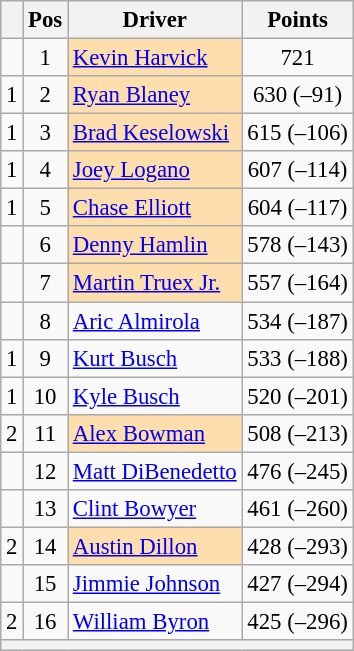<table class="wikitable" style="font-size: 95%;">
<tr>
<th></th>
<th>Pos</th>
<th>Driver</th>
<th>Points</th>
</tr>
<tr>
<td align="left"></td>
<td style="text-align:center;">1</td>
<td style="background:#FFDEAD;"><a href='#'>Kevin Harvick</a></td>
<td style="text-align:center;">721</td>
</tr>
<tr>
<td align="left"> 1</td>
<td style="text-align:center;">2</td>
<td style="background:#FFDEAD;"><a href='#'>Ryan Blaney</a></td>
<td style="text-align:center;">630 (–91)</td>
</tr>
<tr>
<td align="left"> 1</td>
<td style="text-align:center;">3</td>
<td style="background:#FFDEAD;"><a href='#'>Brad Keselowski</a></td>
<td style="text-align:center;">615 (–106)</td>
</tr>
<tr>
<td align="left"> 1</td>
<td style="text-align:center;">4</td>
<td style="background:#FFDEAD;"><a href='#'>Joey Logano</a></td>
<td style="text-align:center;">607 (–114)</td>
</tr>
<tr>
<td align="left"> 1</td>
<td style="text-align:center;">5</td>
<td style="background:#FFDEAD;"><a href='#'>Chase Elliott</a></td>
<td style="text-align:center;">604 (–117)</td>
</tr>
<tr>
<td align="left"></td>
<td style="text-align:center;">6</td>
<td style="background:#FFDEAD;"><a href='#'>Denny Hamlin</a></td>
<td style="text-align:center;">578 (–143)</td>
</tr>
<tr>
<td align="left"></td>
<td style="text-align:center;">7</td>
<td style="background:#FFDEAD;"><a href='#'>Martin Truex Jr.</a></td>
<td style="text-align:center;">557 (–164)</td>
</tr>
<tr>
<td align="left"></td>
<td style="text-align:center;">8</td>
<td><a href='#'>Aric Almirola</a></td>
<td style="text-align:center;">534 (–187)</td>
</tr>
<tr>
<td align="left"> 1</td>
<td style="text-align:center;">9</td>
<td><a href='#'>Kurt Busch</a></td>
<td style="text-align:center;">533 (–188)</td>
</tr>
<tr>
<td align="left"> 1</td>
<td style="text-align:center;">10</td>
<td><a href='#'>Kyle Busch</a></td>
<td style="text-align:center;">520 (–201)</td>
</tr>
<tr>
<td align="left"> 2</td>
<td style="text-align:center;">11</td>
<td style="background:#FFDEAD;"><a href='#'>Alex Bowman</a></td>
<td style="text-align:center;">508 (–213)</td>
</tr>
<tr>
<td align="left"></td>
<td style="text-align:center;">12</td>
<td><a href='#'>Matt DiBenedetto</a></td>
<td style="text-align:center;">476 (–245)</td>
</tr>
<tr>
<td align="left"></td>
<td style="text-align:center;">13</td>
<td><a href='#'>Clint Bowyer</a></td>
<td style="text-align:center;">461 (–260)</td>
</tr>
<tr>
<td align="left"> 2</td>
<td style="text-align:center;">14</td>
<td style="background:#FFDEAD;"><a href='#'>Austin Dillon</a></td>
<td style="text-align:center;">428 (–293)</td>
</tr>
<tr>
<td align="left"></td>
<td style="text-align:center;">15</td>
<td><a href='#'>Jimmie Johnson</a></td>
<td style="text-align:center;">427 (–294)</td>
</tr>
<tr>
<td align="left"> 2</td>
<td style="text-align:center;">16</td>
<td><a href='#'>William Byron</a></td>
<td style="text-align:center;">425 (–296)</td>
</tr>
<tr class="sortbottom">
<th colspan="9"></th>
</tr>
</table>
